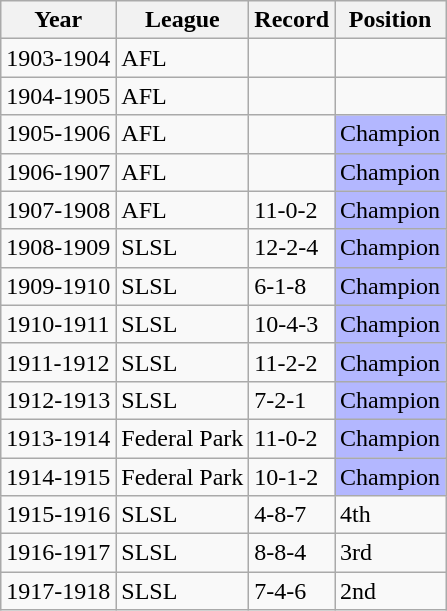<table class="wikitable">
<tr>
<th>Year</th>
<th>League</th>
<th>Record</th>
<th>Position</th>
</tr>
<tr>
<td>1903-1904</td>
<td>AFL</td>
<td></td>
<td></td>
</tr>
<tr>
<td>1904-1905</td>
<td>AFL</td>
<td></td>
<td></td>
</tr>
<tr>
<td>1905-1906</td>
<td>AFL</td>
<td></td>
<td bgcolor="B3B7FF">Champion</td>
</tr>
<tr>
<td>1906-1907</td>
<td>AFL</td>
<td></td>
<td bgcolor="B3B7FF">Champion</td>
</tr>
<tr>
<td>1907-1908</td>
<td>AFL</td>
<td>11-0-2</td>
<td bgcolor="B3B7FF">Champion</td>
</tr>
<tr>
<td>1908-1909</td>
<td>SLSL</td>
<td>12-2-4</td>
<td bgcolor="B3B7FF">Champion</td>
</tr>
<tr>
<td>1909-1910</td>
<td>SLSL</td>
<td>6-1-8</td>
<td bgcolor="B3B7FF">Champion</td>
</tr>
<tr>
<td>1910-1911</td>
<td>SLSL</td>
<td>10-4-3</td>
<td bgcolor="B3B7FF">Champion</td>
</tr>
<tr>
<td>1911-1912</td>
<td>SLSL</td>
<td>11-2-2</td>
<td bgcolor="B3B7FF">Champion</td>
</tr>
<tr>
<td>1912-1913</td>
<td>SLSL</td>
<td>7-2-1</td>
<td bgcolor="B3B7FF">Champion</td>
</tr>
<tr>
<td>1913-1914</td>
<td>Federal Park</td>
<td>11-0-2</td>
<td bgcolor="B3B7FF">Champion</td>
</tr>
<tr>
<td>1914-1915</td>
<td>Federal Park</td>
<td>10-1-2</td>
<td bgcolor="B3B7FF">Champion</td>
</tr>
<tr>
<td>1915-1916</td>
<td>SLSL</td>
<td>4-8-7</td>
<td>4th</td>
</tr>
<tr>
<td>1916-1917</td>
<td>SLSL</td>
<td>8-8-4</td>
<td>3rd</td>
</tr>
<tr>
<td>1917-1918</td>
<td>SLSL</td>
<td>7-4-6</td>
<td>2nd</td>
</tr>
</table>
